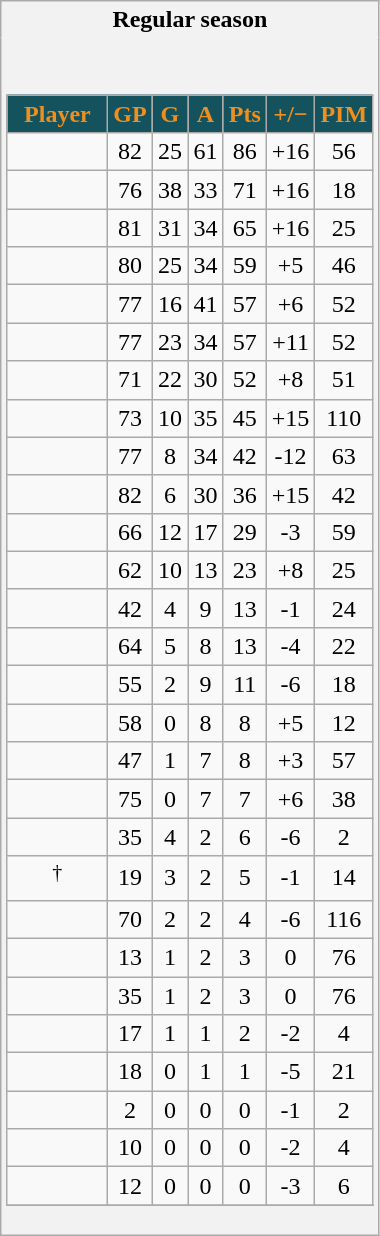<table class="wikitable" style="border: 1px solid #aaa;">
<tr>
<th style="border: 0;">Regular season</th>
</tr>
<tr>
<td style="background: #f2f2f2; border: 0; text-align: center;"><br><table class="wikitable sortable" width="100%">
<tr align=center>
<th style="background:#14535D; color:#EF8F1F" width="40%">Player</th>
<th style="background:#14535D; color:#EF8F1F" width="10%">GP</th>
<th style="background:#14535D; color:#EF8F1F" width="10%">G</th>
<th style="background:#14535D; color:#EF8F1F" width="10%">A</th>
<th style="background:#14535D; color:#EF8F1F" width="10%">Pts</th>
<th style="background:#14535D; color:#EF8F1F" width="10%">+/−</th>
<th style="background:#14535D; color:#EF8F1F" width="10%">PIM</th>
</tr>
<tr align=center>
<td></td>
<td>82</td>
<td>25</td>
<td>61</td>
<td>86</td>
<td>+16</td>
<td>56</td>
</tr>
<tr align=center>
<td></td>
<td>76</td>
<td>38</td>
<td>33</td>
<td>71</td>
<td>+16</td>
<td>18</td>
</tr>
<tr align=center>
<td></td>
<td>81</td>
<td>31</td>
<td>34</td>
<td>65</td>
<td>+16</td>
<td>25</td>
</tr>
<tr align=center>
<td></td>
<td>80</td>
<td>25</td>
<td>34</td>
<td>59</td>
<td>+5</td>
<td>46</td>
</tr>
<tr align=center>
<td></td>
<td>77</td>
<td>16</td>
<td>41</td>
<td>57</td>
<td>+6</td>
<td>52</td>
</tr>
<tr align=center>
<td></td>
<td>77</td>
<td>23</td>
<td>34</td>
<td>57</td>
<td>+11</td>
<td>52</td>
</tr>
<tr align=center>
<td></td>
<td>71</td>
<td>22</td>
<td>30</td>
<td>52</td>
<td>+8</td>
<td>51</td>
</tr>
<tr align=center>
<td></td>
<td>73</td>
<td>10</td>
<td>35</td>
<td>45</td>
<td>+15</td>
<td>110</td>
</tr>
<tr align=center>
<td></td>
<td>77</td>
<td>8</td>
<td>34</td>
<td>42</td>
<td>-12</td>
<td>63</td>
</tr>
<tr align=center>
<td></td>
<td>82</td>
<td>6</td>
<td>30</td>
<td>36</td>
<td>+15</td>
<td>42</td>
</tr>
<tr align=center>
<td></td>
<td>66</td>
<td>12</td>
<td>17</td>
<td>29</td>
<td>-3</td>
<td>59</td>
</tr>
<tr align=center>
<td></td>
<td>62</td>
<td>10</td>
<td>13</td>
<td>23</td>
<td>+8</td>
<td>25</td>
</tr>
<tr align=center>
<td></td>
<td>42</td>
<td>4</td>
<td>9</td>
<td>13</td>
<td>-1</td>
<td>24</td>
</tr>
<tr align=center>
<td></td>
<td>64</td>
<td>5</td>
<td>8</td>
<td>13</td>
<td>-4</td>
<td>22</td>
</tr>
<tr align=center>
<td></td>
<td>55</td>
<td>2</td>
<td>9</td>
<td>11</td>
<td>-6</td>
<td>18</td>
</tr>
<tr align=center>
<td></td>
<td>58</td>
<td>0</td>
<td>8</td>
<td>8</td>
<td>+5</td>
<td>12</td>
</tr>
<tr align=center>
<td></td>
<td>47</td>
<td>1</td>
<td>7</td>
<td>8</td>
<td>+3</td>
<td>57</td>
</tr>
<tr align=center>
<td></td>
<td>75</td>
<td>0</td>
<td>7</td>
<td>7</td>
<td>+6</td>
<td>38</td>
</tr>
<tr align=center>
<td></td>
<td>35</td>
<td>4</td>
<td>2</td>
<td>6</td>
<td>-6</td>
<td>2</td>
</tr>
<tr align=center>
<td><sup>†</sup></td>
<td>19</td>
<td>3</td>
<td>2</td>
<td>5</td>
<td>-1</td>
<td>14</td>
</tr>
<tr align=center>
<td></td>
<td>70</td>
<td>2</td>
<td>2</td>
<td>4</td>
<td>-6</td>
<td>116</td>
</tr>
<tr align=center>
<td></td>
<td>13</td>
<td>1</td>
<td>2</td>
<td>3</td>
<td>0</td>
<td>76</td>
</tr>
<tr align=center>
<td></td>
<td>35</td>
<td>1</td>
<td>2</td>
<td>3</td>
<td>0</td>
<td>76</td>
</tr>
<tr align=center>
<td></td>
<td>17</td>
<td>1</td>
<td>1</td>
<td>2</td>
<td>-2</td>
<td>4</td>
</tr>
<tr align=center>
<td></td>
<td>18</td>
<td>0</td>
<td>1</td>
<td>1</td>
<td>-5</td>
<td>21</td>
</tr>
<tr align=center>
<td></td>
<td>2</td>
<td>0</td>
<td>0</td>
<td>0</td>
<td>-1</td>
<td>2</td>
</tr>
<tr align=center>
<td></td>
<td>10</td>
<td>0</td>
<td>0</td>
<td>0</td>
<td>-2</td>
<td>4</td>
</tr>
<tr align=center>
<td></td>
<td>12</td>
<td>0</td>
<td>0</td>
<td>0</td>
<td>-3</td>
<td>6</td>
</tr>
<tr>
</tr>
</table>
</td>
</tr>
</table>
